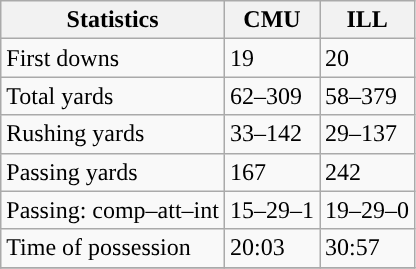<table class="wikitable" style="float: left;">
<tr>
<th>Statistics</th>
<th>CMU</th>
<th>ILL</th>
</tr>
<tr>
<td>First downs</td>
<td>19</td>
<td>20</td>
</tr>
<tr>
<td>Total yards</td>
<td>62–309</td>
<td>58–379</td>
</tr>
<tr>
<td>Rushing yards</td>
<td>33–142</td>
<td>29–137</td>
</tr>
<tr>
<td>Passing yards</td>
<td>167</td>
<td>242</td>
</tr>
<tr>
<td>Passing: comp–att–int</td>
<td>15–29–1</td>
<td>19–29–0</td>
</tr>
<tr>
<td>Time of possession</td>
<td>20:03</td>
<td>30:57</td>
</tr>
<tr>
</tr>
</table>
